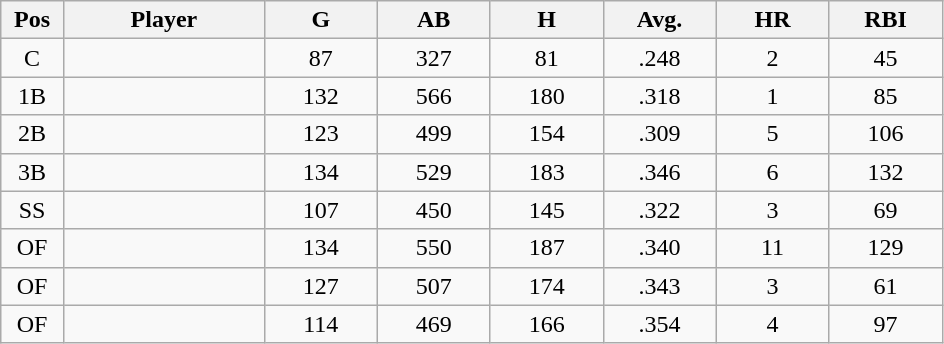<table class="wikitable sortable">
<tr>
<th bgcolor="#DDDDFF" width="5%">Pos</th>
<th bgcolor="#DDDDFF" width="16%">Player</th>
<th bgcolor="#DDDDFF" width="9%">G</th>
<th bgcolor="#DDDDFF" width="9%">AB</th>
<th bgcolor="#DDDDFF" width="9%">H</th>
<th bgcolor="#DDDDFF" width="9%">Avg.</th>
<th bgcolor="#DDDDFF" width="9%">HR</th>
<th bgcolor="#DDDDFF" width="9%">RBI</th>
</tr>
<tr align="center">
<td>C</td>
<td></td>
<td>87</td>
<td>327</td>
<td>81</td>
<td>.248</td>
<td>2</td>
<td>45</td>
</tr>
<tr align="center">
<td>1B</td>
<td></td>
<td>132</td>
<td>566</td>
<td>180</td>
<td>.318</td>
<td>1</td>
<td>85</td>
</tr>
<tr align="center">
<td>2B</td>
<td></td>
<td>123</td>
<td>499</td>
<td>154</td>
<td>.309</td>
<td>5</td>
<td>106</td>
</tr>
<tr align="center">
<td>3B</td>
<td></td>
<td>134</td>
<td>529</td>
<td>183</td>
<td>.346</td>
<td>6</td>
<td>132</td>
</tr>
<tr align="center">
<td>SS</td>
<td></td>
<td>107</td>
<td>450</td>
<td>145</td>
<td>.322</td>
<td>3</td>
<td>69</td>
</tr>
<tr align="center">
<td>OF</td>
<td></td>
<td>134</td>
<td>550</td>
<td>187</td>
<td>.340</td>
<td>11</td>
<td>129</td>
</tr>
<tr align="center">
<td>OF</td>
<td></td>
<td>127</td>
<td>507</td>
<td>174</td>
<td>.343</td>
<td>3</td>
<td>61</td>
</tr>
<tr align="center">
<td>OF</td>
<td></td>
<td>114</td>
<td>469</td>
<td>166</td>
<td>.354</td>
<td>4</td>
<td>97</td>
</tr>
</table>
